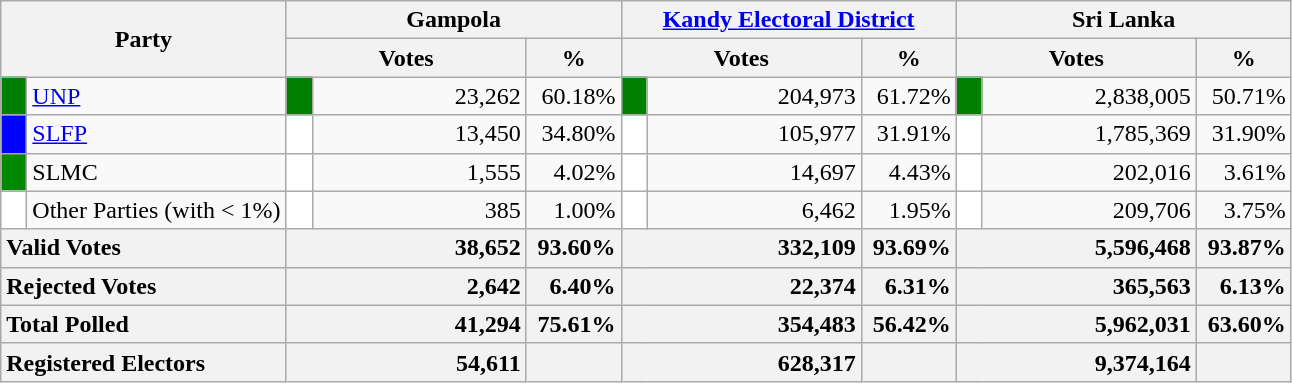<table class="wikitable">
<tr>
<th colspan="2" width="144px"rowspan="2">Party</th>
<th colspan="3" width="216px">Gampola</th>
<th colspan="3" width="216px"><a href='#'>Kandy Electoral District</a></th>
<th colspan="3" width="216px">Sri Lanka</th>
</tr>
<tr>
<th colspan="2" width="144px">Votes</th>
<th>%</th>
<th colspan="2" width="144px">Votes</th>
<th>%</th>
<th colspan="2" width="144px">Votes</th>
<th>%</th>
</tr>
<tr>
<td style="background-color:green;" width="10px"></td>
<td style="text-align:left;"><a href='#'>UNP</a></td>
<td style="background-color:green;" width="10px"></td>
<td style="text-align:right;">23,262</td>
<td style="text-align:right;">60.18%</td>
<td style="background-color:green;" width="10px"></td>
<td style="text-align:right;">204,973</td>
<td style="text-align:right;">61.72%</td>
<td style="background-color:green;" width="10px"></td>
<td style="text-align:right;">2,838,005</td>
<td style="text-align:right;">50.71%</td>
</tr>
<tr>
<td style="background-color:blue;" width="10px"></td>
<td style="text-align:left;"><a href='#'>SLFP</a></td>
<td style="background-color:white;" width="10px"></td>
<td style="text-align:right;">13,450</td>
<td style="text-align:right;">34.80%</td>
<td style="background-color:white;" width="10px"></td>
<td style="text-align:right;">105,977</td>
<td style="text-align:right;">31.91%</td>
<td style="background-color:white;" width="10px"></td>
<td style="text-align:right;">1,785,369</td>
<td style="text-align:right;">31.90%</td>
</tr>
<tr>
<td style="background-color:#008800;" width="10px"></td>
<td style="text-align:left;">SLMC</td>
<td style="background-color:white;" width="10px"></td>
<td style="text-align:right;">1,555</td>
<td style="text-align:right;">4.02%</td>
<td style="background-color:white;" width="10px"></td>
<td style="text-align:right;">14,697</td>
<td style="text-align:right;">4.43%</td>
<td style="background-color:white;" width="10px"></td>
<td style="text-align:right;">202,016</td>
<td style="text-align:right;">3.61%</td>
</tr>
<tr>
<td style="background-color:white;" width="10px"></td>
<td style="text-align:left;">Other Parties (with < 1%)</td>
<td style="background-color:white;" width="10px"></td>
<td style="text-align:right;">385</td>
<td style="text-align:right;">1.00%</td>
<td style="background-color:white;" width="10px"></td>
<td style="text-align:right;">6,462</td>
<td style="text-align:right;">1.95%</td>
<td style="background-color:white;" width="10px"></td>
<td style="text-align:right;">209,706</td>
<td style="text-align:right;">3.75%</td>
</tr>
<tr>
<th colspan="2" width="144px"style="text-align:left;">Valid Votes</th>
<th style="text-align:right;"colspan="2" width="144px">38,652</th>
<th style="text-align:right;">93.60%</th>
<th style="text-align:right;"colspan="2" width="144px">332,109</th>
<th style="text-align:right;">93.69%</th>
<th style="text-align:right;"colspan="2" width="144px">5,596,468</th>
<th style="text-align:right;">93.87%</th>
</tr>
<tr>
<th colspan="2" width="144px"style="text-align:left;">Rejected Votes</th>
<th style="text-align:right;"colspan="2" width="144px">2,642</th>
<th style="text-align:right;">6.40%</th>
<th style="text-align:right;"colspan="2" width="144px">22,374</th>
<th style="text-align:right;">6.31%</th>
<th style="text-align:right;"colspan="2" width="144px">365,563</th>
<th style="text-align:right;">6.13%</th>
</tr>
<tr>
<th colspan="2" width="144px"style="text-align:left;">Total Polled</th>
<th style="text-align:right;"colspan="2" width="144px">41,294</th>
<th style="text-align:right;">75.61%</th>
<th style="text-align:right;"colspan="2" width="144px">354,483</th>
<th style="text-align:right;">56.42%</th>
<th style="text-align:right;"colspan="2" width="144px">5,962,031</th>
<th style="text-align:right;">63.60%</th>
</tr>
<tr>
<th colspan="2" width="144px"style="text-align:left;">Registered Electors</th>
<th style="text-align:right;"colspan="2" width="144px">54,611</th>
<th></th>
<th style="text-align:right;"colspan="2" width="144px">628,317</th>
<th></th>
<th style="text-align:right;"colspan="2" width="144px">9,374,164</th>
<th></th>
</tr>
</table>
